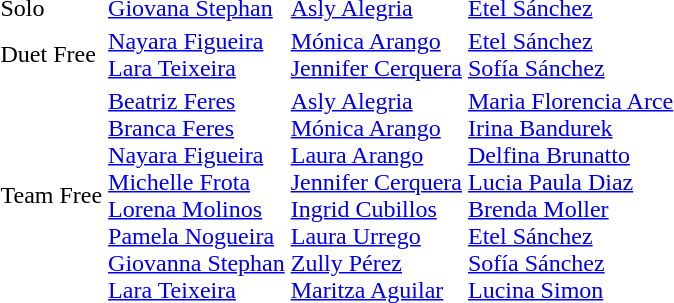<table>
<tr>
<td>Solo <br></td>
<td><a href='#'>Giovana Stephan</a><br><em></em></td>
<td><a href='#'>Asly Alegria</a><br><em></em></td>
<td><a href='#'>Etel Sánchez</a><br><em></em></td>
</tr>
<tr>
<td>Duet Free <br></td>
<td><a href='#'>Nayara Figueira</a><br><a href='#'>Lara Teixeira</a><br><em></em></td>
<td><a href='#'>Mónica Arango</a><br><a href='#'>Jennifer Cerquera</a><br><em></em></td>
<td><a href='#'>Etel Sánchez</a><br><a href='#'>Sofía Sánchez</a><br><em></em></td>
</tr>
<tr>
<td>Team Free <br></td>
<td><a href='#'>Beatriz Feres</a><br><a href='#'>Branca Feres</a><br><a href='#'>Nayara Figueira</a><br><a href='#'>Michelle Frota</a><br><a href='#'>Lorena Molinos</a><br><a href='#'>Pamela Nogueira</a><br><a href='#'>Giovanna Stephan</a><br><a href='#'>Lara Teixeira</a><br><em></em></td>
<td><a href='#'>Asly Alegria</a><br><a href='#'>Mónica Arango</a><br><a href='#'>Laura Arango</a><br><a href='#'>Jennifer Cerquera</a><br><a href='#'>Ingrid Cubillos</a><br><a href='#'>Laura Urrego</a><br><a href='#'>Zully Pérez</a><br><a href='#'>Maritza Aguilar</a><br><em></em></td>
<td><a href='#'>Maria Florencia Arce</a><br><a href='#'>Irina Bandurek</a><br><a href='#'>Delfina Brunatto</a><br><a href='#'>Lucia Paula Diaz</a><br><a href='#'>Brenda Moller</a><br><a href='#'>Etel Sánchez</a><br><a href='#'>Sofía Sánchez</a><br><a href='#'>Lucina Simon</a><br><em></em></td>
</tr>
</table>
